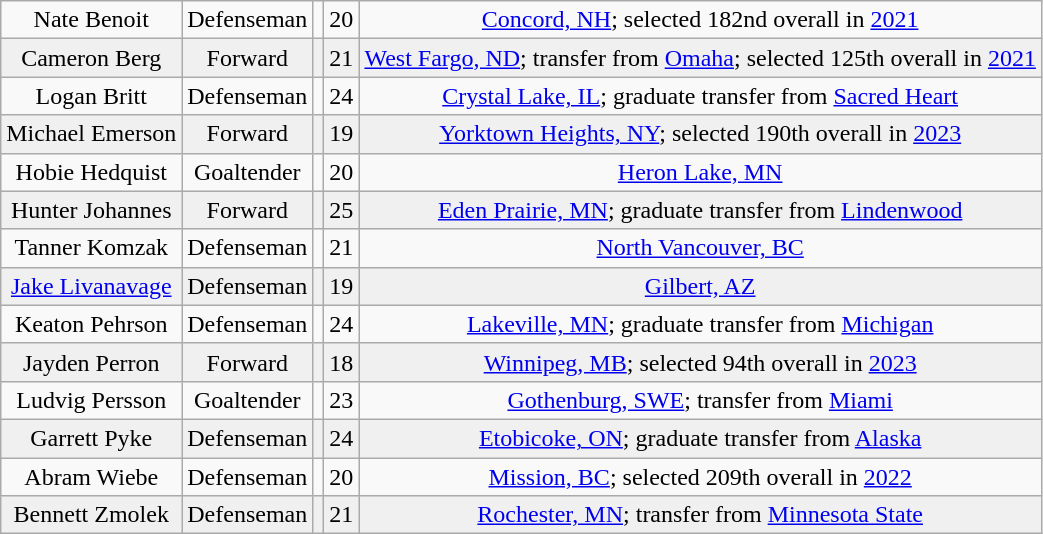<table class="wikitable">
<tr align="center" bgcolor="">
<td>Nate Benoit</td>
<td>Defenseman</td>
<td></td>
<td>20</td>
<td><a href='#'>Concord, NH</a>; selected 182nd overall in <a href='#'>2021</a></td>
</tr>
<tr align="center" bgcolor="f0f0f0">
<td>Cameron Berg</td>
<td>Forward</td>
<td></td>
<td>21</td>
<td><a href='#'>West Fargo, ND</a>; transfer from <a href='#'>Omaha</a>; selected 125th overall in <a href='#'>2021</a></td>
</tr>
<tr align="center" bgcolor="">
<td>Logan Britt</td>
<td>Defenseman</td>
<td></td>
<td>24</td>
<td><a href='#'>Crystal Lake, IL</a>; graduate transfer from <a href='#'>Sacred Heart</a></td>
</tr>
<tr align="center" bgcolor="f0f0f0">
<td>Michael Emerson</td>
<td>Forward</td>
<td></td>
<td>19</td>
<td><a href='#'>Yorktown Heights, NY</a>; selected 190th overall in <a href='#'>2023</a></td>
</tr>
<tr align="center" bgcolor="">
<td>Hobie Hedquist</td>
<td>Goaltender</td>
<td></td>
<td>20</td>
<td><a href='#'>Heron Lake, MN</a></td>
</tr>
<tr align="center" bgcolor="f0f0f0">
<td>Hunter Johannes</td>
<td>Forward</td>
<td></td>
<td>25</td>
<td><a href='#'>Eden Prairie, MN</a>; graduate transfer from <a href='#'>Lindenwood</a></td>
</tr>
<tr align="center" bgcolor="">
<td>Tanner Komzak</td>
<td>Defenseman</td>
<td></td>
<td>21</td>
<td><a href='#'>North Vancouver, BC</a></td>
</tr>
<tr align="center" bgcolor="f0f0f0">
<td><a href='#'>Jake Livanavage</a></td>
<td>Defenseman</td>
<td></td>
<td>19</td>
<td><a href='#'>Gilbert, AZ</a></td>
</tr>
<tr align="center" bgcolor="">
<td>Keaton Pehrson</td>
<td>Defenseman</td>
<td></td>
<td>24</td>
<td><a href='#'>Lakeville, MN</a>; graduate transfer from <a href='#'>Michigan</a></td>
</tr>
<tr align="center" bgcolor="f0f0f0">
<td>Jayden Perron</td>
<td>Forward</td>
<td></td>
<td>18</td>
<td><a href='#'>Winnipeg, MB</a>; selected 94th overall in <a href='#'>2023</a></td>
</tr>
<tr align="center" bgcolor="">
<td>Ludvig Persson</td>
<td>Goaltender</td>
<td></td>
<td>23</td>
<td><a href='#'>Gothenburg, SWE</a>; transfer from <a href='#'>Miami</a></td>
</tr>
<tr align="center" bgcolor="f0f0f0">
<td>Garrett Pyke</td>
<td>Defenseman</td>
<td></td>
<td>24</td>
<td><a href='#'>Etobicoke, ON</a>; graduate transfer from <a href='#'>Alaska</a></td>
</tr>
<tr align="center" bgcolor="">
<td>Abram Wiebe</td>
<td>Defenseman</td>
<td></td>
<td>20</td>
<td><a href='#'>Mission, BC</a>; selected 209th overall in <a href='#'>2022</a></td>
</tr>
<tr align="center" bgcolor="f0f0f0">
<td>Bennett Zmolek</td>
<td>Defenseman</td>
<td></td>
<td>21</td>
<td><a href='#'>Rochester, MN</a>; transfer from <a href='#'>Minnesota State</a></td>
</tr>
</table>
